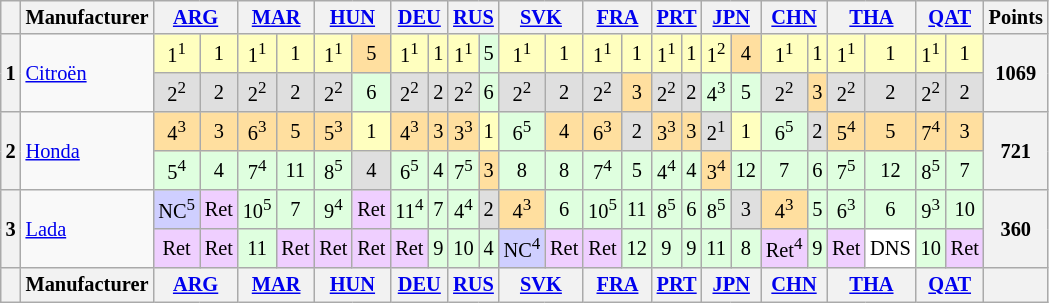<table align=left| class="wikitable" style="font-size: 85%; text-align: center">
<tr valign="top">
<th valign=middle></th>
<th valign=middle>Manufacturer</th>
<th colspan=2><a href='#'>ARG</a><br></th>
<th colspan=2><a href='#'>MAR</a><br></th>
<th colspan=2><a href='#'>HUN</a><br></th>
<th colspan=2><a href='#'>DEU</a><br></th>
<th colspan=2><a href='#'>RUS</a><br></th>
<th colspan=2><a href='#'>SVK</a><br></th>
<th colspan=2><a href='#'>FRA</a><br></th>
<th colspan=2><a href='#'>PRT</a><br></th>
<th colspan=2><a href='#'>JPN</a><br></th>
<th colspan=2><a href='#'>CHN</a><br></th>
<th colspan=2><a href='#'>THA</a><br></th>
<th colspan=2><a href='#'>QAT</a><br></th>
<th valign=middle>Points</th>
</tr>
<tr>
<th rowspan=2>1</th>
<td align=left rowspan=2> <a href='#'>Citroën</a></td>
<td style="background:#ffffbf;">1<sup>1</sup></td>
<td style="background:#ffffbf;">1</td>
<td style="background:#ffffbf;">1<sup>1</sup></td>
<td style="background:#ffffbf;">1</td>
<td style="background:#ffffbf;">1<sup>1</sup></td>
<td style="background:#ffdf9f;">5</td>
<td style="background:#ffffbf;">1<sup>1</sup></td>
<td style="background:#ffffbf;">1</td>
<td style="background:#ffffbf;">1<sup>1</sup></td>
<td style="background:#dfffdf;">5</td>
<td style="background:#ffffbf;">1<sup>1</sup></td>
<td style="background:#ffffbf;">1</td>
<td style="background:#ffffbf;">1<sup>1</sup></td>
<td style="background:#ffffbf;">1</td>
<td style="background:#ffffbf;">1<sup>1</sup></td>
<td style="background:#ffffbf;">1</td>
<td style="background:#ffffbf;">1<sup>2</sup></td>
<td style="background:#ffdf9f;">4</td>
<td style="background:#ffffbf;">1<sup>1</sup></td>
<td style="background:#ffffbf;">1</td>
<td style="background:#ffffbf;">1<sup>1</sup></td>
<td style="background:#ffffbf;">1</td>
<td style="background:#ffffbf;">1<sup>1</sup></td>
<td style="background:#ffffbf;">1</td>
<th rowspan=2>1069</th>
</tr>
<tr>
<td style="background:#dfdfdf;">2<sup>2</sup></td>
<td style="background:#dfdfdf;">2</td>
<td style="background:#dfdfdf;">2<sup>2</sup></td>
<td style="background:#dfdfdf;">2</td>
<td style="background:#dfdfdf;">2<sup>2</sup></td>
<td style="background:#dfffdf;">6</td>
<td style="background:#dfdfdf;">2<sup>2</sup></td>
<td style="background:#dfdfdf;">2</td>
<td style="background:#dfdfdf;">2<sup>2</sup></td>
<td style="background:#dfffdf;">6</td>
<td style="background:#dfdfdf;">2<sup>2</sup></td>
<td style="background:#dfdfdf;">2</td>
<td style="background:#dfdfdf;">2<sup>2</sup></td>
<td style="background:#ffdf9f;">3</td>
<td style="background:#dfdfdf;">2<sup>2</sup></td>
<td style="background:#dfdfdf;">2</td>
<td style="background:#dfffdf;">4<sup>3</sup></td>
<td style="background:#dfffdf;">5</td>
<td style="background:#dfdfdf;">2<sup>2</sup></td>
<td style="background:#ffdf9f;">3</td>
<td style="background:#dfdfdf;">2<sup>2</sup></td>
<td style="background:#dfdfdf;">2</td>
<td style="background:#dfdfdf;">2<sup>2</sup></td>
<td style="background:#dfdfdf;">2</td>
</tr>
<tr>
<th rowspan=2>2</th>
<td align=left rowspan=2> <a href='#'>Honda</a></td>
<td style="background:#ffdf9f;">4<sup>3</sup></td>
<td style="background:#ffdf9f;">3</td>
<td style="background:#ffdf9f;">6<sup>3</sup></td>
<td style="background:#ffdf9f;">5</td>
<td style="background:#ffdf9f;">5<sup>3</sup></td>
<td style="background:#ffffbf;">1</td>
<td style="background:#ffdf9f;">4<sup>3</sup></td>
<td style="background:#ffdf9f;">3</td>
<td style="background:#ffdf9f;">3<sup>3</sup></td>
<td style="background:#ffffbf;">1</td>
<td style="background:#dfffdf;">6<sup>5</sup></td>
<td style="background:#ffdf9f;">4</td>
<td style="background:#ffdf9f;">6<sup>3</sup></td>
<td style="background:#dfdfdf;">2</td>
<td style="background:#ffdf9f;">3<sup>3</sup></td>
<td style="background:#ffdf9f;">3</td>
<td style="background:#dfdfdf;">2<sup>1</sup></td>
<td style="background:#ffffbf;">1</td>
<td style="background:#dfffdf;">6<sup>5</sup></td>
<td style="background:#dfdfdf;">2</td>
<td style="background:#ffdf9f;">5<sup>4</sup></td>
<td style="background:#ffdf9f;">5</td>
<td style="background:#ffdf9f;">7<sup>4</sup></td>
<td style="background:#ffdf9f;">3</td>
<th rowspan=2>721</th>
</tr>
<tr>
<td style="background:#dfffdf;">5<sup>4</sup></td>
<td style="background:#dfffdf;">4</td>
<td style="background:#dfffdf;">7<sup>4</sup></td>
<td style="background:#dfffdf;">11</td>
<td style="background:#dfffdf;">8<sup>5</sup></td>
<td style="background:#dfdfdf;">4</td>
<td style="background:#dfffdf;">6<sup>5</sup></td>
<td style="background:#dfffdf;">4</td>
<td style="background:#dfffdf;">7<sup>5</sup></td>
<td style="background:#ffdf9f;">3</td>
<td style="background:#dfffdf;">8</td>
<td style="background:#dfffdf;">8</td>
<td style="background:#dfffdf;">7<sup>4</sup></td>
<td style="background:#dfffdf;">5</td>
<td style="background:#dfffdf;">4<sup>4</sup></td>
<td style="background:#dfffdf;">4</td>
<td style="background:#ffdf9f;">3<sup>4</sup></td>
<td style="background:#dfffdf;">12</td>
<td style="background:#dfffdf;">7</td>
<td style="background:#dfffdf;">6</td>
<td style="background:#dfffdf;">7<sup>5</sup></td>
<td style="background:#dfffdf;">12</td>
<td style="background:#dfffdf;">8<sup>5</sup></td>
<td style="background:#dfffdf;">7</td>
</tr>
<tr>
<th rowspan=2>3</th>
<td align=left rowspan=2> <a href='#'>Lada</a></td>
<td style="background:#cfcfff;">NC<sup>5</sup></td>
<td style="background:#efcfff;">Ret</td>
<td style="background:#dfffdf;">10<sup>5</sup></td>
<td style="background:#dfffdf;">7</td>
<td style="background:#dfffdf;">9<sup>4</sup></td>
<td style="background:#efcfff;">Ret</td>
<td style="background:#dfffdf;">11<sup>4</sup></td>
<td style="background:#dfffdf;">7</td>
<td style="background:#dfffdf;">4<sup>4</sup></td>
<td style="background:#dfdfdf;">2</td>
<td style="background:#ffdf9f;">4<sup>3</sup></td>
<td style="background:#dfffdf;">6</td>
<td style="background:#dfffdf;">10<sup>5</sup></td>
<td style="background:#dfffdf;">11</td>
<td style="background:#dfffdf;">8<sup>5</sup></td>
<td style="background:#dfffdf;">6</td>
<td style="background:#dfffdf;">8<sup>5</sup></td>
<td style="background:#dfdfdf;">3</td>
<td style="background:#ffdf9f;">4<sup>3</sup></td>
<td style="background:#dfffdf;">5</td>
<td style="background:#dfffdf;">6<sup>3</sup></td>
<td style="background:#dfffdf;">6</td>
<td style="background:#dfffdf;">9<sup>3</sup></td>
<td style="background:#dfffdf;">10</td>
<th rowspan=2>360</th>
</tr>
<tr>
<td style="background:#efcfff;">Ret</td>
<td style="background:#efcfff;">Ret</td>
<td style="background:#dfffdf;">11</td>
<td style="background:#efcfff;">Ret</td>
<td style="background:#efcfff;">Ret</td>
<td style="background:#efcfff;">Ret</td>
<td style="background:#efcfff;">Ret</td>
<td style="background:#dfffdf;">9</td>
<td style="background:#dfffdf;">10</td>
<td style="background:#dfffdf;">4</td>
<td style="background:#cfcfff;">NC<sup>4</sup></td>
<td style="background:#efcfff;">Ret</td>
<td style="background:#efcfff;">Ret</td>
<td style="background:#dfffdf;">12</td>
<td style="background:#dfffdf;">9</td>
<td style="background:#dfffdf;">9</td>
<td style="background:#dfffdf;">11</td>
<td style="background:#dfffdf;">8</td>
<td style="background:#efcfff;">Ret<sup>4</sup></td>
<td style="background:#dfffdf;">9</td>
<td style="background:#efcfff;">Ret</td>
<td style="background:#ffffff;">DNS</td>
<td style="background:#dfffdf;">10</td>
<td style="background:#efcfff;">Ret</td>
</tr>
<tr valign="top">
<th valign=middle></th>
<th valign=middle>Manufacturer</th>
<th colspan=2><a href='#'>ARG</a><br></th>
<th colspan=2><a href='#'>MAR</a><br></th>
<th colspan=2><a href='#'>HUN</a><br></th>
<th colspan=2><a href='#'>DEU</a><br></th>
<th colspan=2><a href='#'>RUS</a><br></th>
<th colspan=2><a href='#'>SVK</a><br></th>
<th colspan=2><a href='#'>FRA</a><br></th>
<th colspan=2><a href='#'>PRT</a><br></th>
<th colspan=2><a href='#'>JPN</a><br></th>
<th colspan=2><a href='#'>CHN</a><br></th>
<th colspan=2><a href='#'>THA</a><br></th>
<th colspan=2><a href='#'>QAT</a><br></th>
<th valign=middle>  </th>
</tr>
</table>
